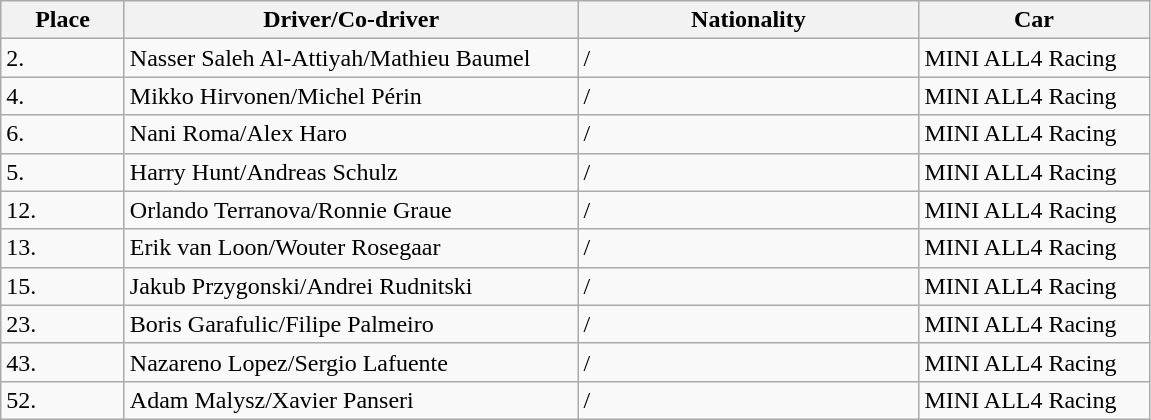<table class="wikitable">
<tr>
<th>Place</th>
<th>Driver/Co-driver</th>
<th>Nationality</th>
<th>Car</th>
</tr>
<tr>
<td style="width:75px;">2.</td>
<td style="width:295px;">Nasser Saleh Al-Attiyah/Mathieu Baumel</td>
<td style="width:220px;"> / </td>
<td style="width:146px;">MINI ALL4 Racing</td>
</tr>
<tr>
<td>4.</td>
<td>Mikko Hirvonen/Michel Périn</td>
<td> / </td>
<td>MINI ALL4 Racing</td>
</tr>
<tr>
<td>6.</td>
<td>Nani Roma/Alex Haro</td>
<td> / </td>
<td>MINI ALL4 Racing</td>
</tr>
<tr>
<td>5.</td>
<td>Harry Hunt/Andreas Schulz</td>
<td> / </td>
<td>MINI ALL4 Racing</td>
</tr>
<tr>
<td>12.</td>
<td>Orlando Terranova/Ronnie Graue</td>
<td> / </td>
<td>MINI ALL4 Racing</td>
</tr>
<tr>
<td>13.</td>
<td>Erik van Loon/Wouter Rosegaar</td>
<td> / </td>
<td>MINI ALL4 Racing</td>
</tr>
<tr>
<td>15.</td>
<td>Jakub Przygonski/Andrei Rudnitski</td>
<td> / </td>
<td>MINI ALL4 Racing</td>
</tr>
<tr>
<td>23.</td>
<td>Boris Garafulic/Filipe Palmeiro</td>
<td> / </td>
<td>MINI ALL4 Racing</td>
</tr>
<tr>
<td>43.</td>
<td>Nazareno Lopez/Sergio Lafuente</td>
<td> / </td>
<td>MINI ALL4 Racing</td>
</tr>
<tr>
<td>52.</td>
<td>Adam Malysz/Xavier Panseri</td>
<td> / </td>
<td>MINI ALL4 Racing</td>
</tr>
</table>
